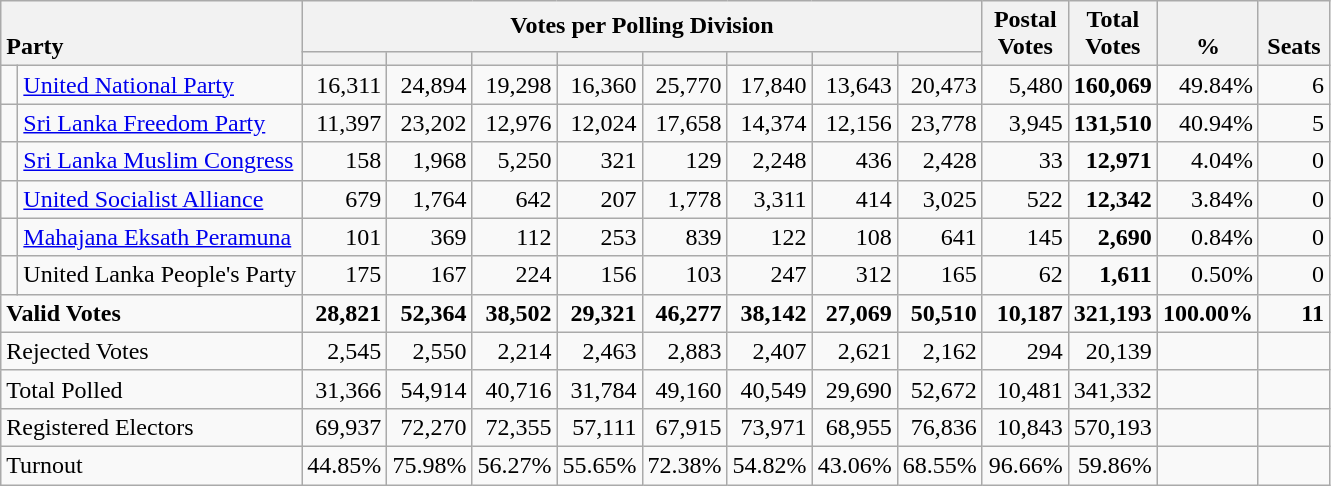<table class="wikitable" border="1" style="text-align:right;">
<tr>
<th style="text-align:left; vertical-align:bottom;" rowspan="2" colspan="2">Party</th>
<th colspan=8>Votes per Polling Division</th>
<th rowspan="2" style="vertical-align:bottom; text-align:center; width:50px;">Postal<br>Votes</th>
<th rowspan="2" style="vertical-align:bottom; text-align:center; width:50px;">Total Votes</th>
<th rowspan="2" style="vertical-align:bottom; text-align:center; width:50px;">%</th>
<th rowspan="2" style="vertical-align:bottom; text-align:center; width:40px;">Seats</th>
</tr>
<tr>
<th></th>
<th></th>
<th></th>
<th></th>
<th></th>
<th></th>
<th></th>
<th></th>
</tr>
<tr>
<td bgcolor=> </td>
<td align=left><a href='#'>United National Party</a></td>
<td>16,311</td>
<td>24,894</td>
<td>19,298</td>
<td>16,360</td>
<td>25,770</td>
<td>17,840</td>
<td>13,643</td>
<td>20,473</td>
<td>5,480</td>
<td><strong>160,069</strong></td>
<td>49.84%</td>
<td>6</td>
</tr>
<tr>
<td bgcolor=> </td>
<td align=left><a href='#'>Sri Lanka Freedom Party</a></td>
<td>11,397</td>
<td>23,202</td>
<td>12,976</td>
<td>12,024</td>
<td>17,658</td>
<td>14,374</td>
<td>12,156</td>
<td>23,778</td>
<td>3,945</td>
<td><strong>131,510</strong></td>
<td>40.94%</td>
<td>5</td>
</tr>
<tr>
<td bgcolor=> </td>
<td align=left><a href='#'>Sri Lanka Muslim Congress</a></td>
<td>158</td>
<td>1,968</td>
<td>5,250</td>
<td>321</td>
<td>129</td>
<td>2,248</td>
<td>436</td>
<td>2,428</td>
<td>33</td>
<td><strong>12,971</strong></td>
<td>4.04%</td>
<td>0</td>
</tr>
<tr>
<td bgcolor=> </td>
<td align=left><a href='#'>United Socialist Alliance</a></td>
<td>679</td>
<td>1,764</td>
<td>642</td>
<td>207</td>
<td>1,778</td>
<td>3,311</td>
<td>414</td>
<td>3,025</td>
<td>522</td>
<td><strong>12,342</strong></td>
<td>3.84%</td>
<td>0</td>
</tr>
<tr>
<td bgcolor=> </td>
<td align=left><a href='#'>Mahajana Eksath Peramuna</a></td>
<td>101</td>
<td>369</td>
<td>112</td>
<td>253</td>
<td>839</td>
<td>122</td>
<td>108</td>
<td>641</td>
<td>145</td>
<td><strong>2,690</strong></td>
<td>0.84%</td>
<td>0</td>
</tr>
<tr>
<td bgcolor=> </td>
<td align=left>United Lanka People's Party</td>
<td>175</td>
<td>167</td>
<td>224</td>
<td>156</td>
<td>103</td>
<td>247</td>
<td>312</td>
<td>165</td>
<td>62</td>
<td><strong>1,611</strong></td>
<td>0.50%</td>
<td>0</td>
</tr>
<tr>
<td align=left colspan=2><strong>Valid Votes</strong></td>
<td><strong>28,821</strong></td>
<td><strong>52,364</strong></td>
<td><strong>38,502</strong></td>
<td><strong>29,321</strong></td>
<td><strong>46,277</strong></td>
<td><strong>38,142</strong></td>
<td><strong>27,069</strong></td>
<td><strong>50,510</strong></td>
<td><strong>10,187</strong></td>
<td><strong>321,193</strong></td>
<td><strong>100.00%</strong></td>
<td><strong>11</strong></td>
</tr>
<tr>
<td align=left colspan=2>Rejected Votes</td>
<td>2,545</td>
<td>2,550</td>
<td>2,214</td>
<td>2,463</td>
<td>2,883</td>
<td>2,407</td>
<td>2,621</td>
<td>2,162</td>
<td>294</td>
<td>20,139</td>
<td></td>
<td></td>
</tr>
<tr>
<td align=left colspan=2>Total Polled</td>
<td>31,366</td>
<td>54,914</td>
<td>40,716</td>
<td>31,784</td>
<td>49,160</td>
<td>40,549</td>
<td>29,690</td>
<td>52,672</td>
<td>10,481</td>
<td>341,332</td>
<td></td>
<td></td>
</tr>
<tr>
<td align=left colspan=2>Registered Electors</td>
<td>69,937</td>
<td>72,270</td>
<td>72,355</td>
<td>57,111</td>
<td>67,915</td>
<td>73,971</td>
<td>68,955</td>
<td>76,836</td>
<td>10,843</td>
<td>570,193</td>
<td></td>
<td></td>
</tr>
<tr>
<td align=left colspan=2>Turnout</td>
<td>44.85%</td>
<td>75.98%</td>
<td>56.27%</td>
<td>55.65%</td>
<td>72.38%</td>
<td>54.82%</td>
<td>43.06%</td>
<td>68.55%</td>
<td>96.66%</td>
<td>59.86%</td>
<td></td>
<td></td>
</tr>
</table>
